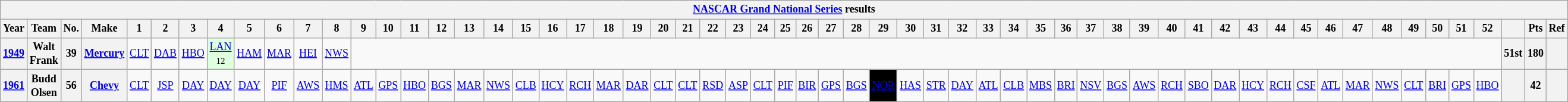<table class="wikitable" style="text-align:center; font-size:75%">
<tr>
<th colspan="59"><a href='#'>NASCAR Grand National Series</a> results</th>
</tr>
<tr>
<th>Year</th>
<th>Team</th>
<th>No.</th>
<th>Make</th>
<th>1</th>
<th>2</th>
<th>3</th>
<th>4</th>
<th>5</th>
<th>6</th>
<th>7</th>
<th>8</th>
<th>9</th>
<th>10</th>
<th>11</th>
<th>12</th>
<th>13</th>
<th>14</th>
<th>15</th>
<th>16</th>
<th>17</th>
<th>18</th>
<th>19</th>
<th>20</th>
<th>21</th>
<th>22</th>
<th>23</th>
<th>24</th>
<th>25</th>
<th>26</th>
<th>27</th>
<th>28</th>
<th>29</th>
<th>30</th>
<th>31</th>
<th>32</th>
<th>33</th>
<th>34</th>
<th>35</th>
<th>36</th>
<th>37</th>
<th>38</th>
<th>39</th>
<th>40</th>
<th>41</th>
<th>42</th>
<th>43</th>
<th>44</th>
<th>45</th>
<th>46</th>
<th>47</th>
<th>48</th>
<th>49</th>
<th>50</th>
<th>51</th>
<th>52</th>
<th></th>
<th>Pts</th>
<th>Ref</th>
</tr>
<tr>
<th><a href='#'>1949</a></th>
<th>Walt Frank</th>
<th>39</th>
<th><a href='#'>Mercury</a></th>
<td><a href='#'>CLT</a></td>
<td><a href='#'>DAB</a></td>
<td><a href='#'>HBO</a></td>
<td style="background:#DFFFDF;"><a href='#'>LAN</a><br><small>12</small></td>
<td><a href='#'>HAM</a></td>
<td><a href='#'>MAR</a></td>
<td><a href='#'>HEI</a></td>
<td><a href='#'>NWS</a></td>
<td colspan=44></td>
<th>51st</th>
<th>180</th>
<th></th>
</tr>
<tr>
<th><a href='#'>1961</a></th>
<th>Budd Olsen</th>
<th>56</th>
<th><a href='#'>Chevy</a></th>
<td><a href='#'>CLT</a></td>
<td><a href='#'>JSP</a></td>
<td><a href='#'>DAY</a></td>
<td><a href='#'>DAY</a></td>
<td><a href='#'>DAY</a></td>
<td><a href='#'>PIF</a></td>
<td><a href='#'>AWS</a></td>
<td><a href='#'>HMS</a></td>
<td><a href='#'>ATL</a></td>
<td><a href='#'>GPS</a></td>
<td><a href='#'>HBO</a></td>
<td><a href='#'>BGS</a></td>
<td><a href='#'>MAR</a></td>
<td><a href='#'>NWS</a></td>
<td><a href='#'>CLB</a></td>
<td><a href='#'>HCY</a></td>
<td><a href='#'>RCH</a></td>
<td><a href='#'>MAR</a></td>
<td><a href='#'>DAR</a></td>
<td><a href='#'>CLT</a></td>
<td><a href='#'>CLT</a></td>
<td><a href='#'>RSD</a></td>
<td><a href='#'>ASP</a></td>
<td><a href='#'>CLT</a></td>
<td><a href='#'>PIF</a></td>
<td><a href='#'>BIR</a></td>
<td><a href='#'>GPS</a></td>
<td><a href='#'>BGS</a></td>
<td style="background-color:#000000;color:white;"><a href='#'><span>NOR</span></a><br></td>
<td><a href='#'>HAS</a></td>
<td><a href='#'>STR</a></td>
<td><a href='#'>DAY</a></td>
<td><a href='#'>ATL</a></td>
<td><a href='#'>CLB</a></td>
<td><a href='#'>MBS</a></td>
<td><a href='#'>BRI</a></td>
<td><a href='#'>NSV</a></td>
<td><a href='#'>BGS</a></td>
<td><a href='#'>AWS</a></td>
<td><a href='#'>RCH</a></td>
<td><a href='#'>SBO</a></td>
<td><a href='#'>DAR</a></td>
<td><a href='#'>HCY</a></td>
<td><a href='#'>RCH</a></td>
<td><a href='#'>CSF</a></td>
<td><a href='#'>ATL</a></td>
<td><a href='#'>MAR</a></td>
<td><a href='#'>NWS</a></td>
<td><a href='#'>CLT</a></td>
<td><a href='#'>BRI</a></td>
<td><a href='#'>GPS</a></td>
<td><a href='#'>HBO</a></td>
<th></th>
<th>42</th>
<th></th>
</tr>
</table>
